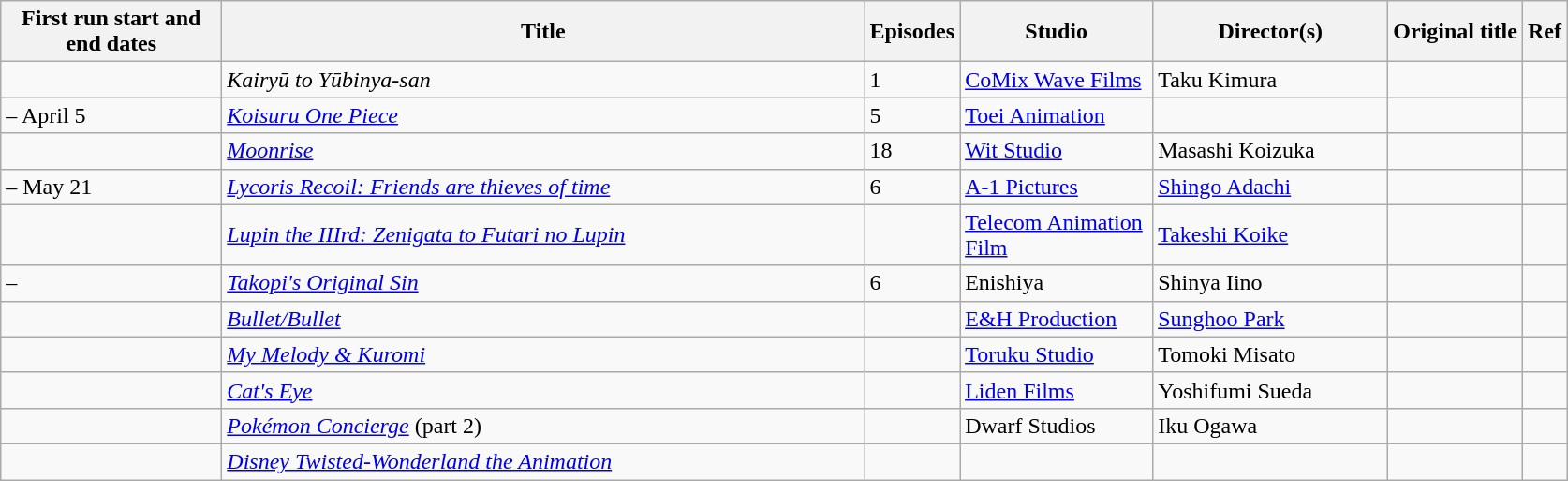<table class="wikitable sortable" border="1">
<tr>
<th data-sort-type="text" width="150px">First run start and end dates</th>
<th width="450px">Title</th>
<th data-sort-type="text" width="10px">Episodes</th>
<th data-sort-type="text" width="130px">Studio</th>
<th data-sort-type="text" width="160px">Director(s)</th>
<th>Original title</th>
<th class="unsortable" width="5px">Ref</th>
</tr>
<tr>
<td></td>
<td><em>Kairyū to Yūbinya-san</em></td>
<td>1</td>
<td><a href='#'>CoMix Wave Films</a></td>
<td>Taku Kimura</td>
<td></td>
<td></td>
</tr>
<tr>
<td> – April 5</td>
<td><em><a href='#'>Koisuru One Piece</a></em></td>
<td>5</td>
<td><a href='#'>Toei Animation</a></td>
<td></td>
<td></td>
<td></td>
</tr>
<tr>
<td></td>
<td><em><a href='#'>Moonrise</a></em></td>
<td>18</td>
<td><a href='#'>Wit Studio</a></td>
<td>Masashi Koizuka</td>
<td></td>
<td></td>
</tr>
<tr>
<td> – May 21</td>
<td><em><a href='#'>Lycoris Recoil: Friends are thieves of time</a></em></td>
<td>6</td>
<td><a href='#'>A-1 Pictures</a></td>
<td><a href='#'>Shingo Adachi</a></td>
<td></td>
<td></td>
</tr>
<tr>
<td></td>
<td><em><a href='#'>Lupin the IIIrd: Zenigata to Futari no Lupin</a></em></td>
<td></td>
<td><a href='#'>Telecom Animation Film</a></td>
<td><a href='#'>Takeshi Koike</a></td>
<td></td>
<td></td>
</tr>
<tr>
<td> –</td>
<td><em><a href='#'>Takopi's Original Sin</a></em></td>
<td>6</td>
<td>Enishiya</td>
<td>Shinya Iino</td>
<td></td>
<td></td>
</tr>
<tr>
<td></td>
<td><em><a href='#'>Bullet/Bullet</a></em></td>
<td></td>
<td><a href='#'>E&H Production</a></td>
<td><a href='#'>Sunghoo Park</a></td>
<td></td>
<td></td>
</tr>
<tr>
<td></td>
<td><em><a href='#'>My Melody & Kuromi</a></em></td>
<td></td>
<td><a href='#'>Toruku Studio</a></td>
<td>Tomoki Misato</td>
<td></td>
<td></td>
</tr>
<tr>
<td></td>
<td><em><a href='#'>Cat's Eye</a></em></td>
<td></td>
<td><a href='#'>Liden Films</a></td>
<td>Yoshifumi Sueda</td>
<td></td>
<td></td>
</tr>
<tr>
<td></td>
<td><em><a href='#'>Pokémon Concierge</a></em> (part 2)</td>
<td></td>
<td>Dwarf Studios</td>
<td>Iku Ogawa</td>
<td></td>
<td></td>
</tr>
<tr>
<td></td>
<td><em><a href='#'>Disney Twisted-Wonderland the Animation</a></em></td>
<td></td>
<td></td>
<td></td>
<td></td>
<td></td>
</tr>
</table>
